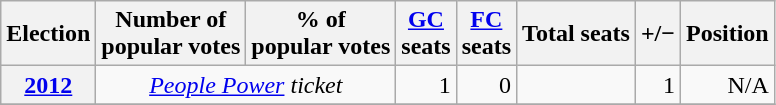<table class="wikitable" style="text-align: right;">
<tr align=center>
<th><strong>Election</strong></th>
<th>Number of<br>popular votes</th>
<th>% of<br>popular votes</th>
<th><a href='#'>GC</a><br>seats</th>
<th><a href='#'>FC</a><br>seats</th>
<th>Total seats</th>
<th>+/−</th>
<th>Position</th>
</tr>
<tr>
<th><a href='#'>2012</a></th>
<td colspan=2 align=center><em><a href='#'>People Power</a> ticket</em></td>
<td>1</td>
<td>0</td>
<td></td>
<td>1</td>
<td>N/A</td>
</tr>
<tr>
</tr>
</table>
